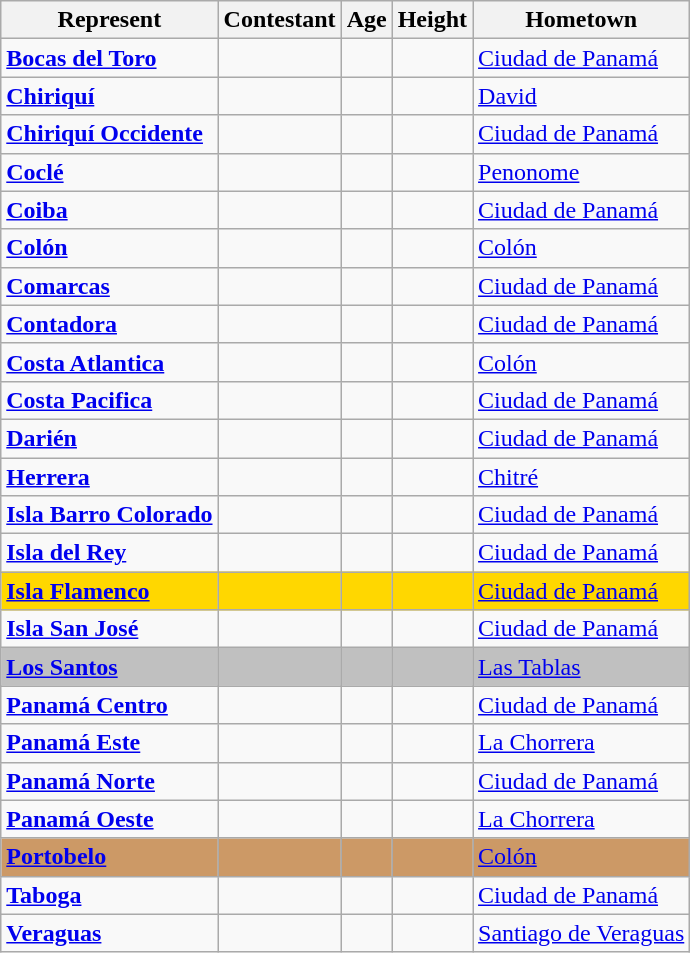<table class="sortable wikitable">
<tr>
<th>Represent</th>
<th>Contestant</th>
<th>Age</th>
<th>Height</th>
<th>Hometown</th>
</tr>
<tr>
<td><strong><a href='#'>Bocas del Toro</a></strong></td>
<td></td>
<td></td>
<td></td>
<td><a href='#'>Ciudad de Panamá</a></td>
</tr>
<tr>
<td><strong><a href='#'>Chiriquí</a></strong></td>
<td></td>
<td></td>
<td></td>
<td><a href='#'>David</a></td>
</tr>
<tr>
<td><strong><a href='#'>Chiriquí Occidente</a></strong></td>
<td></td>
<td></td>
<td></td>
<td><a href='#'>Ciudad de Panamá</a></td>
</tr>
<tr>
<td><strong><a href='#'>Coclé</a></strong></td>
<td></td>
<td></td>
<td></td>
<td><a href='#'>Penonome</a></td>
</tr>
<tr>
<td><strong><a href='#'>Coiba</a></strong></td>
<td></td>
<td></td>
<td></td>
<td><a href='#'>Ciudad de Panamá</a></td>
</tr>
<tr>
<td><strong><a href='#'>Colón</a></strong></td>
<td></td>
<td></td>
<td></td>
<td><a href='#'>Colón</a></td>
</tr>
<tr>
<td><strong><a href='#'>Comarcas</a></strong></td>
<td></td>
<td></td>
<td></td>
<td><a href='#'>Ciudad de Panamá</a></td>
</tr>
<tr>
<td><strong><a href='#'>Contadora</a></strong></td>
<td></td>
<td></td>
<td></td>
<td><a href='#'>Ciudad de Panamá</a></td>
</tr>
<tr>
<td><strong><a href='#'>Costa Atlantica</a></strong></td>
<td></td>
<td></td>
<td></td>
<td><a href='#'>Colón</a></td>
</tr>
<tr>
<td><strong><a href='#'>Costa Pacifica</a></strong></td>
<td></td>
<td></td>
<td></td>
<td><a href='#'>Ciudad de Panamá</a></td>
</tr>
<tr>
<td><strong><a href='#'>Darién</a></strong></td>
<td></td>
<td></td>
<td></td>
<td><a href='#'>Ciudad de Panamá</a></td>
</tr>
<tr>
<td><strong><a href='#'>Herrera</a></strong></td>
<td></td>
<td></td>
<td></td>
<td><a href='#'>Chitré</a></td>
</tr>
<tr>
<td><strong><a href='#'>Isla Barro Colorado</a></strong></td>
<td></td>
<td></td>
<td></td>
<td><a href='#'>Ciudad de Panamá</a></td>
</tr>
<tr>
<td><strong><a href='#'>Isla del Rey</a></strong></td>
<td></td>
<td></td>
<td></td>
<td><a href='#'>Ciudad de Panamá</a></td>
</tr>
<tr bgcolor=gold>
<td><strong><a href='#'>Isla Flamenco</a></strong></td>
<td></td>
<td></td>
<td></td>
<td><a href='#'>Ciudad de Panamá</a></td>
</tr>
<tr>
<td><strong><a href='#'>Isla San José</a></strong></td>
<td></td>
<td></td>
<td></td>
<td><a href='#'>Ciudad de Panamá</a></td>
</tr>
<tr bgcolor=silver>
<td><strong><a href='#'>Los Santos</a></strong></td>
<td></td>
<td></td>
<td></td>
<td><a href='#'>Las Tablas</a></td>
</tr>
<tr>
<td><strong><a href='#'>Panamá Centro</a></strong></td>
<td></td>
<td></td>
<td></td>
<td><a href='#'>Ciudad de Panamá</a></td>
</tr>
<tr>
<td><strong><a href='#'>Panamá Este</a></strong></td>
<td></td>
<td></td>
<td></td>
<td><a href='#'>La Chorrera</a></td>
</tr>
<tr>
<td><strong><a href='#'>Panamá Norte</a></strong></td>
<td></td>
<td></td>
<td></td>
<td><a href='#'>Ciudad de Panamá</a></td>
</tr>
<tr>
<td><strong><a href='#'>Panamá Oeste</a></strong></td>
<td></td>
<td></td>
<td></td>
<td><a href='#'>La Chorrera</a></td>
</tr>
<tr bgcolor=#cc9966>
<td><strong><a href='#'>Portobelo</a></strong></td>
<td></td>
<td></td>
<td></td>
<td><a href='#'>Colón</a></td>
</tr>
<tr>
<td><strong><a href='#'>Taboga</a></strong></td>
<td></td>
<td></td>
<td></td>
<td><a href='#'>Ciudad de Panamá</a></td>
</tr>
<tr>
<td><strong><a href='#'>Veraguas</a></strong></td>
<td></td>
<td></td>
<td></td>
<td><a href='#'>Santiago de Veraguas</a></td>
</tr>
</table>
